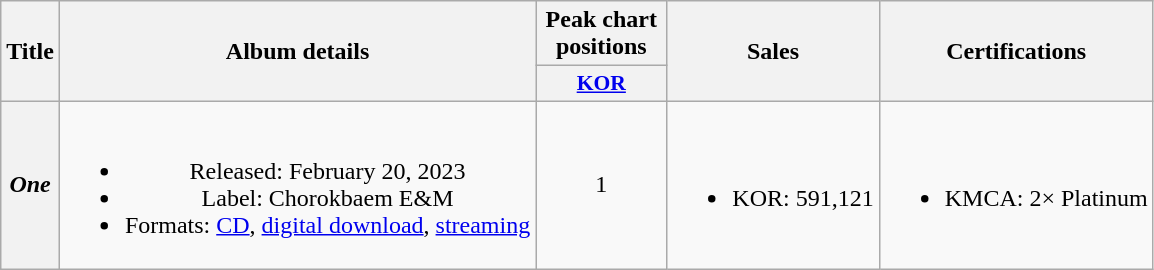<table class="wikitable plainrowheaders" style="text-align:center;">
<tr>
<th scope="col" rowspan="2">Title</th>
<th scope="col" rowspan="2">Album details</th>
<th scope="col" style="width:5em;">Peak chart positions</th>
<th scope="col" rowspan="2">Sales</th>
<th scope="col" rowspan="2">Certifications</th>
</tr>
<tr>
<th scope="col" style="width:3em;font-size:90%;"><a href='#'>KOR</a><br></th>
</tr>
<tr>
<th scope="row"><em>One</em></th>
<td><br><ul><li>Released: February 20, 2023</li><li>Label: Chorokbaem E&M</li><li>Formats: <a href='#'>CD</a>, <a href='#'>digital download</a>, <a href='#'>streaming</a></li></ul></td>
<td>1</td>
<td><br><ul><li>KOR: 591,121</li></ul></td>
<td><br><ul><li>KMCA: 2× Platinum</li></ul></td>
</tr>
</table>
